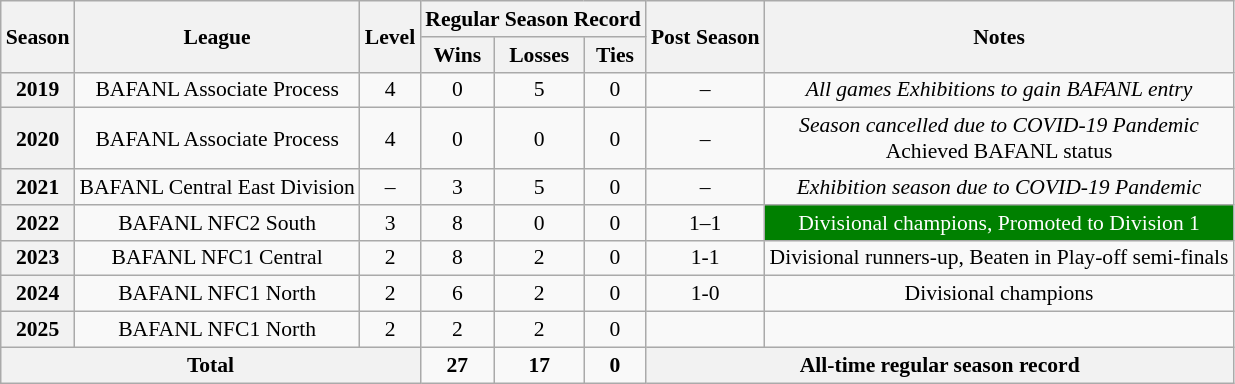<table class="wikitable" style="text-align:center; font-size:90%">
<tr>
<th rowspan="2">Season</th>
<th rowspan="2">League</th>
<th rowspan="2">Level</th>
<th colspan="3">Regular Season Record</th>
<th rowspan="2">Post Season</th>
<th rowspan="2">Notes</th>
</tr>
<tr>
<th>Wins</th>
<th>Losses</th>
<th>Ties</th>
</tr>
<tr>
<th align="center">2019</th>
<td align="center">BAFANL Associate Process</td>
<td align="center">4</td>
<td align="center">0</td>
<td align="center">5</td>
<td align="center">0</td>
<td align="center">–</td>
<td align="center"><em>All games Exhibitions to gain BAFANL entry</em></td>
</tr>
<tr>
<th align="center">2020</th>
<td align="center">BAFANL Associate Process</td>
<td align="center">4</td>
<td align="center">0</td>
<td align="center">0</td>
<td align="center">0</td>
<td align="center">–</td>
<td align="center"><em>Season cancelled due to COVID-19 Pandemic</em><br>Achieved BAFANL status</td>
</tr>
<tr>
<th align="center">2021</th>
<td align="center">BAFANL Central East Division</td>
<td align="center">–</td>
<td align="center">3</td>
<td align="center">5</td>
<td align="center">0</td>
<td align="center">–</td>
<td align="center"><em>Exhibition season due to COVID-19 Pandemic</em></td>
</tr>
<tr>
<th align="center">2022</th>
<td align="center">BAFANL NFC2 South</td>
<td align="center">3</td>
<td align="center">8</td>
<td align="center">0</td>
<td align="center">0</td>
<td align="center">1–1</td>
<td style="background: green; color: white;">Divisional champions, Promoted to Division 1</td>
</tr>
<tr>
<th align="center">2023</th>
<td align="center">BAFANL NFC1 Central</td>
<td align="center">2</td>
<td align="center">8</td>
<td align="center">2</td>
<td align="center">0</td>
<td align="center">1-1</td>
<td align="center">Divisional runners-up, Beaten in Play-off semi-finals</td>
</tr>
<tr>
<th align="center">2024</th>
<td align="center">BAFANL NFC1 North</td>
<td align="center">2</td>
<td align="center">6</td>
<td align="center">2</td>
<td align="center">0</td>
<td align="center">1-0</td>
<td align="center">Divisional champions</td>
</tr>
<tr>
<th align="center">2025</th>
<td align="center">BAFANL NFC1 North</td>
<td align="center">2</td>
<td align="center">2</td>
<td align="center">2</td>
<td align="center">0</td>
<td align="center"></td>
<td align="center"></td>
</tr>
<tr>
<th align="center" rowSpan="8" colSpan="3">Total</th>
<td align="center"><strong>27</strong></td>
<td align="center"><strong>17</strong></td>
<td align="center"><strong>0</strong></td>
<th align="center" colSpan="3">All-time regular season record</th>
</tr>
</table>
